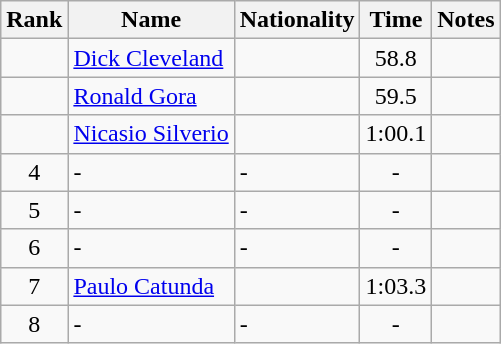<table class="wikitable sortable" style="text-align:center">
<tr>
<th>Rank</th>
<th>Name</th>
<th>Nationality</th>
<th>Time</th>
<th>Notes</th>
</tr>
<tr>
<td></td>
<td align=left><a href='#'>Dick Cleveland</a></td>
<td align=left></td>
<td>58.8</td>
<td></td>
</tr>
<tr>
<td></td>
<td align=left><a href='#'>Ronald Gora</a></td>
<td align=left></td>
<td>59.5</td>
<td></td>
</tr>
<tr>
<td></td>
<td align=left><a href='#'>Nicasio Silverio</a></td>
<td align=left></td>
<td>1:00.1</td>
<td></td>
</tr>
<tr>
<td>4</td>
<td align=left>-</td>
<td align=left>-</td>
<td>-</td>
<td></td>
</tr>
<tr>
<td>5</td>
<td align=left>-</td>
<td align=left>-</td>
<td>-</td>
<td></td>
</tr>
<tr>
<td>6</td>
<td align=left>-</td>
<td align=left>-</td>
<td>-</td>
<td></td>
</tr>
<tr>
<td>7</td>
<td align=left><a href='#'>Paulo Catunda</a></td>
<td align=left></td>
<td>1:03.3</td>
<td></td>
</tr>
<tr>
<td>8</td>
<td align=left>-</td>
<td align=left>-</td>
<td>-</td>
<td></td>
</tr>
</table>
